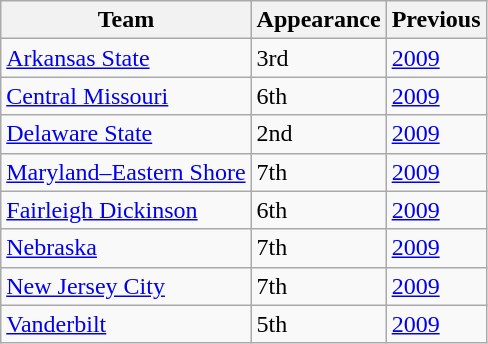<table class="wikitable sortable">
<tr>
<th>Team</th>
<th>Appearance</th>
<th>Previous</th>
</tr>
<tr>
<td><a href='#'>Arkansas State</a></td>
<td>3rd</td>
<td><a href='#'>2009</a></td>
</tr>
<tr>
<td><a href='#'>Central Missouri</a></td>
<td>6th</td>
<td><a href='#'>2009</a></td>
</tr>
<tr>
<td><a href='#'>Delaware State</a></td>
<td>2nd</td>
<td><a href='#'>2009</a></td>
</tr>
<tr>
<td><a href='#'>Maryland–Eastern Shore</a></td>
<td>7th</td>
<td><a href='#'>2009</a></td>
</tr>
<tr>
<td><a href='#'>Fairleigh Dickinson</a></td>
<td>6th</td>
<td><a href='#'>2009</a></td>
</tr>
<tr>
<td><a href='#'>Nebraska</a></td>
<td>7th</td>
<td><a href='#'>2009</a></td>
</tr>
<tr>
<td><a href='#'>New Jersey City</a></td>
<td>7th</td>
<td><a href='#'>2009</a></td>
</tr>
<tr>
<td><a href='#'>Vanderbilt</a></td>
<td>5th</td>
<td><a href='#'>2009</a></td>
</tr>
</table>
